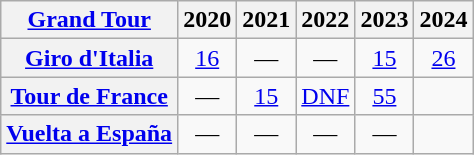<table class="wikitable plainrowheaders">
<tr>
<th scope="col"><a href='#'>Grand Tour</a></th>
<th scope="col">2020</th>
<th scope="col">2021</th>
<th scope="col">2022</th>
<th scope="col">2023</th>
<th scope="col">2024</th>
</tr>
<tr style="text-align:center;">
<th scope="row"> <a href='#'>Giro d'Italia</a></th>
<td><a href='#'>16</a></td>
<td>—</td>
<td>—</td>
<td><a href='#'>15</a></td>
<td><a href='#'>26</a></td>
</tr>
<tr style="text-align:center;">
<th scope="row"> <a href='#'>Tour de France</a></th>
<td>—</td>
<td><a href='#'>15</a></td>
<td><a href='#'>DNF</a></td>
<td><a href='#'>55</a></td>
<td></td>
</tr>
<tr style="text-align:center;">
<th scope="row"> <a href='#'>Vuelta a España</a></th>
<td>—</td>
<td>—</td>
<td>—</td>
<td>—</td>
<td></td>
</tr>
</table>
